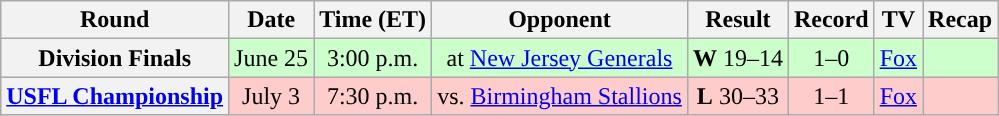<table class="wikitable" style="text-align:center">
<tr>
<th>Round</th>
<th>Date</th>
<th>Time (ET)</th>
<th>Opponent</th>
<th>Result</th>
<th>Record</th>
<th>TV</th>
<th>Recap</th>
</tr>
<tr style="background:#ccffcc">
<th>Division Finals</th>
<td>June 25</td>
<td>3:00 p.m.</td>
<td>at <a href='#'>New Jersey Generals</a></td>
<td><strong>W</strong> 19–14</td>
<td>1–0</td>
<td><a href='#'>Fox</a></td>
<td></td>
</tr>
<tr style="background:#ffcccc">
<th><a href='#'>USFL Championship</a></th>
<td>July 3</td>
<td>7:30 p.m.</td>
<td>vs. <a href='#'>Birmingham Stallions</a></td>
<td><strong>L</strong> 30–33</td>
<td>1–1</td>
<td><a href='#'>Fox</a></td>
<td></td>
</tr>
</table>
